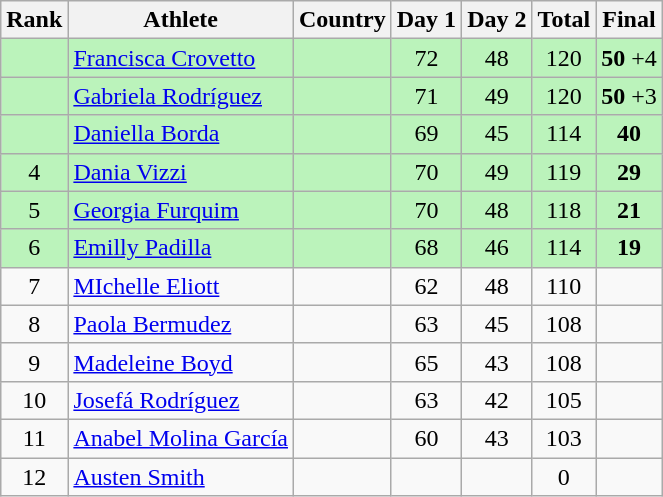<table class="wikitable sortable" style="text-align:center">
<tr>
<th>Rank</th>
<th>Athlete</th>
<th>Country</th>
<th class="sortable">Day 1</th>
<th class="sortable">Day 2</th>
<th class="sortable">Total</th>
<th class="sortable">Final</th>
</tr>
<tr bgcolor=bbf3bb>
<td></td>
<td align=left><a href='#'>Francisca Crovetto</a></td>
<td align=left></td>
<td>72</td>
<td>48</td>
<td>120</td>
<td><strong>50</strong> +4</td>
</tr>
<tr bgcolor=bbf3bb>
<td></td>
<td align=left><a href='#'>Gabriela Rodríguez</a></td>
<td align=left></td>
<td>71</td>
<td>49</td>
<td>120</td>
<td><strong>50</strong> +3</td>
</tr>
<tr bgcolor=bbf3bb>
<td></td>
<td align=left><a href='#'>Daniella Borda</a></td>
<td align=left></td>
<td>69</td>
<td>45</td>
<td>114</td>
<td><strong>40</strong></td>
</tr>
<tr bgcolor=bbf3bb>
<td>4</td>
<td align=left><a href='#'>Dania Vizzi</a></td>
<td align=left></td>
<td>70</td>
<td>49</td>
<td>119</td>
<td><strong>29</strong></td>
</tr>
<tr bgcolor=bbf3bb>
<td>5</td>
<td align=left><a href='#'>Georgia Furquim</a></td>
<td align=left></td>
<td>70</td>
<td>48</td>
<td>118</td>
<td><strong>21</strong></td>
</tr>
<tr bgcolor=bbf3bb>
<td>6</td>
<td align=left><a href='#'>Emilly Padilla</a></td>
<td align=left></td>
<td>68</td>
<td>46</td>
<td>114</td>
<td><strong>19</strong></td>
</tr>
<tr>
<td>7</td>
<td align=left><a href='#'>MIchelle Eliott</a></td>
<td align=left></td>
<td>62</td>
<td>48</td>
<td>110</td>
<td></td>
</tr>
<tr>
<td>8</td>
<td align=left><a href='#'>Paola Bermudez</a></td>
<td align=left></td>
<td>63</td>
<td>45</td>
<td>108</td>
<td></td>
</tr>
<tr>
<td>9</td>
<td align=left><a href='#'>Madeleine Boyd</a></td>
<td align=left></td>
<td>65</td>
<td>43</td>
<td>108</td>
<td></td>
</tr>
<tr>
<td>10</td>
<td align=left><a href='#'>Josefá Rodríguez</a></td>
<td align=left></td>
<td>63</td>
<td>42</td>
<td>105</td>
<td></td>
</tr>
<tr>
<td>11</td>
<td align=left><a href='#'>Anabel Molina García</a></td>
<td align=left></td>
<td>60</td>
<td>43</td>
<td>103</td>
<td></td>
</tr>
<tr>
<td>12</td>
<td align=left><a href='#'>Austen Smith</a></td>
<td align=left></td>
<td></td>
<td></td>
<td>0</td>
<td></td>
</tr>
</table>
